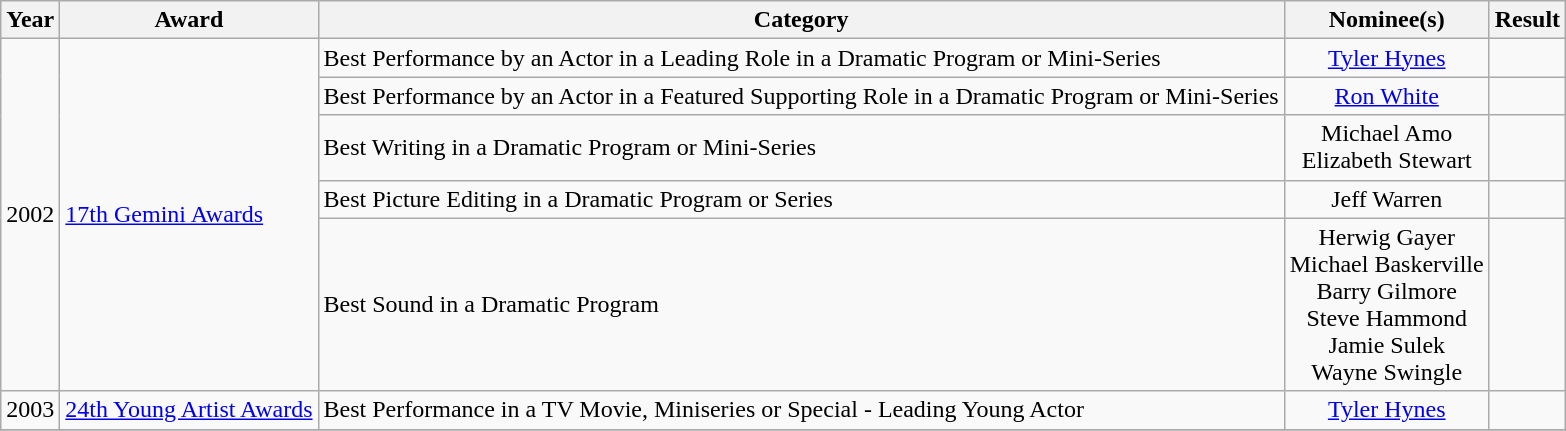<table class="wikitable">
<tr>
<th>Year</th>
<th>Award</th>
<th>Category</th>
<th>Nominee(s)</th>
<th>Result</th>
</tr>
<tr>
<td rowspan="5">2002</td>
<td rowspan="5"><a href='#'>17th Gemini Awards</a></td>
<td>Best Performance by an Actor in a Leading Role in a Dramatic Program or Mini-Series</td>
<td style="text-align:center;"><a href='#'>Tyler Hynes</a></td>
<td></td>
</tr>
<tr>
<td>Best Performance by an Actor in a Featured Supporting Role in a Dramatic Program or Mini-Series</td>
<td style="text-align:center;"><a href='#'>Ron White</a></td>
<td></td>
</tr>
<tr>
<td>Best Writing in a Dramatic Program or Mini-Series</td>
<td style="text-align:center;">Michael Amo <br> Elizabeth Stewart</td>
<td></td>
</tr>
<tr>
<td>Best Picture Editing in a Dramatic Program or Series</td>
<td style="text-align:center;">Jeff Warren</td>
<td></td>
</tr>
<tr>
<td>Best Sound in a Dramatic Program</td>
<td style="text-align:center;">Herwig Gayer <br> Michael Baskerville <br> Barry Gilmore <br> Steve Hammond <br> Jamie Sulek <br> Wayne Swingle</td>
<td></td>
</tr>
<tr>
<td>2003</td>
<td><a href='#'>24th Young Artist Awards</a></td>
<td>Best Performance in a TV Movie, Miniseries or Special - Leading Young Actor</td>
<td style="text-align:center;"><a href='#'>Tyler Hynes</a></td>
<td></td>
</tr>
<tr>
</tr>
</table>
